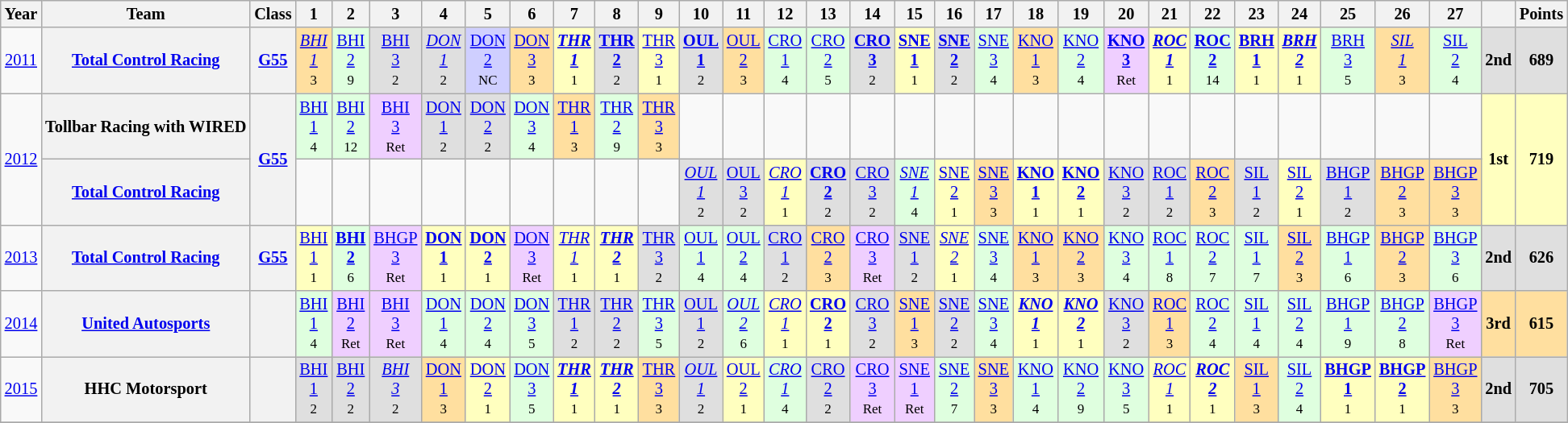<table class="wikitable" style="text-align:center; font-size:85%">
<tr>
<th>Year</th>
<th>Team</th>
<th>Class</th>
<th>1</th>
<th>2</th>
<th>3</th>
<th>4</th>
<th>5</th>
<th>6</th>
<th>7</th>
<th>8</th>
<th>9</th>
<th>10</th>
<th>11</th>
<th>12</th>
<th>13</th>
<th>14</th>
<th>15</th>
<th>16</th>
<th>17</th>
<th>18</th>
<th>19</th>
<th>20</th>
<th>21</th>
<th>22</th>
<th>23</th>
<th>24</th>
<th>25</th>
<th>26</th>
<th>27</th>
<th></th>
<th>Points</th>
</tr>
<tr>
<td><a href='#'>2011</a></td>
<th nowrap><a href='#'>Total Control Racing</a></th>
<th><a href='#'>G55</a></th>
<td style="background:#FFDF9F;"><em><a href='#'>BHI<br>1</a></em><br><small>3</small></td>
<td style="background:#DFFFDF;"><a href='#'>BHI<br>2</a><br><small>9</small></td>
<td style="background:#DFDFDF;"><a href='#'>BHI<br>3</a><br><small>2</small></td>
<td style="background:#DFDFDF;"><em><a href='#'>DON<br>1</a></em><br><small>2</small></td>
<td style="background:#CFCFFF;"><a href='#'>DON<br>2</a><br><small>NC</small></td>
<td style="background:#FFDF9F;"><a href='#'>DON<br>3</a><br><small>3</small></td>
<td style="background:#FFFFBF;"><strong><em><a href='#'>THR<br>1</a></em></strong><br><small>1</small></td>
<td style="background:#DFDFDF;"><strong><a href='#'>THR<br>2</a></strong><br><small>2</small></td>
<td style="background:#FFFFBF;"><a href='#'>THR<br>3</a><br><small>1</small></td>
<td style="background:#DFDFDF;"><strong><a href='#'>OUL<br>1</a></strong><br><small>2</small></td>
<td style="background:#FFDF9F;"><a href='#'>OUL<br>2</a><br><small>3</small></td>
<td style="background:#DFFFDF;"><a href='#'>CRO<br>1</a><br><small>4</small></td>
<td style="background:#DFFFDF;"><a href='#'>CRO<br>2</a><br><small>5</small></td>
<td style="background:#DFDFDF;"><strong><a href='#'>CRO<br>3</a></strong><br><small>2</small></td>
<td style="background:#FFFFBF;"><strong><a href='#'>SNE<br>1</a></strong><br><small>1</small></td>
<td style="background:#DFDFDF;"><strong><a href='#'>SNE<br>2</a></strong><br><small>2</small></td>
<td style="background:#DFFFDF;"><a href='#'>SNE<br>3</a><br><small>4</small></td>
<td style="background:#FFDF9F;"><a href='#'>KNO<br>1</a><br><small>3</small></td>
<td style="background:#DFFFDF;"><a href='#'>KNO<br>2</a><br><small>4</small></td>
<td style="background:#EFCFFF;"><strong><a href='#'>KNO<br>3</a></strong><br><small>Ret</small></td>
<td style="background:#FFFFBF;"><strong><em><a href='#'>ROC<br>1</a></em></strong><br><small>1</small></td>
<td style="background:#DFFFDF;"><strong><a href='#'>ROC<br>2</a></strong><br><small>14</small></td>
<td style="background:#FFFFBF;"><strong><a href='#'>BRH<br>1</a></strong><br><small>1</small></td>
<td style="background:#FFFFBF;"><strong><em><a href='#'>BRH<br>2</a></em></strong><br><small>1</small></td>
<td style="background:#DFFFDF;"><a href='#'>BRH<br>3</a><br><small>5</small></td>
<td style="background:#FFDF9F;"><em><a href='#'>SIL<br>1</a></em><br><small>3</small></td>
<td style="background:#DFFFDF;"><a href='#'>SIL<br>2</a><br><small>4</small></td>
<th style="background:#DFDFDF;">2nd</th>
<th style="background:#DFDFDF;">689</th>
</tr>
<tr>
<td rowspan=2><a href='#'>2012</a></td>
<th nowrap>Tollbar Racing with WIRED</th>
<th rowspan=2><a href='#'>G55</a></th>
<td style="background:#DFFFDF;"><a href='#'>BHI<br>1</a><br><small>4</small></td>
<td style="background:#DFFFDF;"><a href='#'>BHI<br>2</a><br><small>12</small></td>
<td style="background:#EFCFFF;"><a href='#'>BHI<br>3</a><br><small>Ret</small></td>
<td style="background:#DFDFDF;"><a href='#'>DON<br>1</a><br><small>2</small></td>
<td style="background:#DFDFDF;"><a href='#'>DON<br>2</a><br><small>2</small></td>
<td style="background:#DFFFDF;"><a href='#'>DON<br>3</a><br><small>4</small></td>
<td style="background:#FFDF9F;"><a href='#'>THR<br>1</a><br><small>3</small></td>
<td style="background:#DFFFDF;"><a href='#'>THR<br>2</a><br><small>9</small></td>
<td style="background:#FFDF9F;"><a href='#'>THR<br>3</a><br><small>3</small></td>
<td></td>
<td></td>
<td></td>
<td></td>
<td></td>
<td></td>
<td></td>
<td></td>
<td></td>
<td></td>
<td></td>
<td></td>
<td></td>
<td></td>
<td></td>
<td></td>
<td></td>
<td></td>
<th rowspan=2 style="background:#FFFFBF;">1st</th>
<th rowspan=2 style="background:#FFFFBF;">719</th>
</tr>
<tr>
<th nowrap><a href='#'>Total Control Racing</a></th>
<td></td>
<td></td>
<td></td>
<td></td>
<td></td>
<td></td>
<td></td>
<td></td>
<td></td>
<td style="background:#DFDFDF;"><em><a href='#'>OUL<br>1</a></em><br><small>2</small></td>
<td style="background:#DFDFDF;"><a href='#'>OUL<br>3</a><br><small>2</small></td>
<td style="background:#FFFFBF;"><em><a href='#'>CRO<br>1</a></em><br><small>1</small></td>
<td style="background:#DFDFDF;"><strong><a href='#'>CRO<br>2</a></strong><br><small>2</small></td>
<td style="background:#DFDFDF;"><a href='#'>CRO<br>3</a><br><small>2</small></td>
<td style="background:#DFFFDF;"><em><a href='#'>SNE<br>1</a></em><br><small>4</small></td>
<td style="background:#FFFFBF;"><a href='#'>SNE<br>2</a><br><small>1</small></td>
<td style="background:#FFDF9F;"><a href='#'>SNE<br>3</a><br><small>3</small></td>
<td style="background:#FFFFBF;"><strong><a href='#'>KNO<br>1</a></strong><br><small>1</small></td>
<td style="background:#FFFFBF;"><strong><a href='#'>KNO<br>2</a></strong><br><small>1</small></td>
<td style="background:#DFDFDF;"><a href='#'>KNO<br>3</a><br><small>2</small></td>
<td style="background:#DFDFDF;"><a href='#'>ROC<br>1</a><br><small>2</small></td>
<td style="background:#FFDF9F;"><a href='#'>ROC<br>2</a><br><small>3</small></td>
<td style="background:#DFDFDF;"><a href='#'>SIL<br>1</a><br><small>2</small></td>
<td style="background:#FFFFBF;"><a href='#'>SIL<br>2</a><br><small>1</small></td>
<td style="background:#DFDFDF;"><a href='#'>BHGP<br>1</a><br><small>2</small></td>
<td style="background:#FFDF9F;"><a href='#'>BHGP<br>2</a><br><small>3</small></td>
<td style="background:#FFDF9F;"><a href='#'>BHGP<br>3</a><br><small>3</small></td>
</tr>
<tr>
<td><a href='#'>2013</a></td>
<th nowrap><a href='#'>Total Control Racing</a></th>
<th><a href='#'>G55</a></th>
<td style="background:#FFFFBF;"><a href='#'>BHI<br>1</a><br><small>1</small></td>
<td style="background:#DFFFDF;"><strong><a href='#'>BHI<br>2</a></strong><br><small>6</small></td>
<td style="background:#EFCFFF;"><a href='#'>BHGP<br>3</a><br><small>Ret</small></td>
<td style="background:#FFFFBF;"><strong><a href='#'>DON<br>1</a></strong><br><small>1</small></td>
<td style="background:#FFFFBF;"><strong><a href='#'>DON<br>2</a></strong><br><small>1</small></td>
<td style="background:#EFCFFF;"><a href='#'>DON<br>3</a><br><small>Ret</small></td>
<td style="background:#FFFFBF;"><em><a href='#'>THR<br>1</a></em><br><small>1</small></td>
<td style="background:#FFFFBF;"><strong><em><a href='#'>THR<br>2</a></em></strong><br><small>1</small></td>
<td style="background:#DFDFDF;"><a href='#'>THR<br>3</a><br><small>2</small></td>
<td style="background:#DFFFDF;"><a href='#'>OUL<br>1</a><br><small>4</small></td>
<td style="background:#DFFFDF;"><a href='#'>OUL<br>2</a><br><small>4</small></td>
<td style="background:#DFDFDF;"><a href='#'>CRO<br>1</a><br><small>2</small></td>
<td style="background:#FFDF9F;"><a href='#'>CRO<br>2</a><br><small>3</small></td>
<td style="background:#EFCFFF;"><a href='#'>CRO<br>3</a><br><small>Ret</small></td>
<td style="background:#DFDFDF;"><a href='#'>SNE<br>1</a><br><small>2</small></td>
<td style="background:#FFFFBF;"><em><a href='#'>SNE<br>2</a></em><br><small>1</small></td>
<td style="background:#DFFFDF;"><a href='#'>SNE<br>3</a><br><small>4</small></td>
<td style="background:#FFDF9F;"><a href='#'>KNO<br>1</a><br><small>3</small></td>
<td style="background:#FFDF9F;"><a href='#'>KNO<br>2</a><br><small>3</small></td>
<td style="background:#DFFFDF;"><a href='#'>KNO<br>3</a><br><small>4</small></td>
<td style="background:#DFFFDF;"><a href='#'>ROC<br>1</a><br><small>8</small></td>
<td style="background:#DFFFDF;"><a href='#'>ROC<br>2</a><br><small>7</small></td>
<td style="background:#DFFFDF;"><a href='#'>SIL<br>1</a><br><small>7</small></td>
<td style="background:#FFDF9F;"><a href='#'>SIL<br>2</a><br><small>3</small></td>
<td style="background:#DFFFDF;"><a href='#'>BHGP<br>1</a><br><small>6</small></td>
<td style="background:#FFDF9F;"><a href='#'>BHGP<br>2</a><br><small>3</small></td>
<td style="background:#DFFFDF;"><a href='#'>BHGP<br>3</a><br><small>6</small></td>
<th style="background:#DFDFDF;">2nd</th>
<th style="background:#DFDFDF;">626</th>
</tr>
<tr>
<td><a href='#'>2014</a></td>
<th nowrap><a href='#'>United Autosports</a></th>
<th></th>
<td style="background:#DFFFDF;"><a href='#'>BHI<br>1</a><br><small>4</small></td>
<td style="background:#EFCFFF;"><a href='#'>BHI<br>2</a><br><small>Ret</small></td>
<td style="background:#EFCFFF;"><a href='#'>BHI<br>3</a><br><small>Ret</small></td>
<td style="background:#DFFFDF;"><a href='#'>DON<br>1</a><br><small>4</small></td>
<td style="background:#DFFFDF;"><a href='#'>DON<br>2</a><br><small>4</small></td>
<td style="background:#DFFFDF;"><a href='#'>DON<br>3</a><br><small>5</small></td>
<td style="background:#DFDFDF;"><a href='#'>THR<br>1</a><br><small>2</small></td>
<td style="background:#DFDFDF;"><a href='#'>THR<br>2</a><br><small>2</small></td>
<td style="background:#DFFFDF;"><a href='#'>THR<br>3</a><br><small>5</small></td>
<td style="background:#DFDFDF;"><a href='#'>OUL<br>1</a><br><small>2</small></td>
<td style="background:#DFFFDF;"><em><a href='#'>OUL<br>2</a></em><br><small>6</small></td>
<td style="background:#FFFFBF;"><em><a href='#'>CRO<br>1</a></em><br><small>1</small></td>
<td style="background:#FFFFBF;"><strong><a href='#'>CRO<br>2</a></strong><br><small>1</small></td>
<td style="background:#DFDFDF;"><a href='#'>CRO<br>3</a><br><small>2</small></td>
<td style="background:#FFDF9F;"><a href='#'>SNE<br>1</a><br><small>3</small></td>
<td style="background:#DFDFDF;"><a href='#'>SNE<br>2</a><br><small>2</small></td>
<td style="background:#DFFFDF;"><a href='#'>SNE<br>3</a><br><small>4</small></td>
<td style="background:#FFFFBF;"><strong><em><a href='#'>KNO<br>1</a></em></strong><br><small>1</small></td>
<td style="background:#FFFFBF;"><strong><em><a href='#'>KNO<br>2</a></em></strong><br><small>1</small></td>
<td style="background:#DFDFDF;"><a href='#'>KNO<br>3</a><br><small>2</small></td>
<td style="background:#FFDF9F;"><a href='#'>ROC<br>1</a><br><small>3</small></td>
<td style="background:#DFFFDF;"><a href='#'>ROC<br>2</a><br><small>4</small></td>
<td style="background:#DFFFDF;"><a href='#'>SIL<br>1</a><br><small>4</small></td>
<td style="background:#DFFFDF;"><a href='#'>SIL<br>2</a><br><small>4</small></td>
<td style="background:#DFFFDF;"><a href='#'>BHGP<br>1</a><br><small>9</small></td>
<td style="background:#DFFFDF;"><a href='#'>BHGP<br>2</a><br><small>8</small></td>
<td style="background:#EFCFFF;"><a href='#'>BHGP<br>3</a><br><small>Ret</small></td>
<th style="background:#FFDF9F;">3rd</th>
<th style="background:#FFDF9F;">615</th>
</tr>
<tr>
<td><a href='#'>2015</a></td>
<th nowrap>HHC Motorsport</th>
<th></th>
<td style="background:#DFDFDF;"><a href='#'>BHI<br>1</a><br><small>2</small></td>
<td style="background:#DFDFDF;"><a href='#'>BHI<br>2</a><br><small>2</small></td>
<td style="background:#DFDFDF;"><em><a href='#'>BHI<br>3</a></em><br><small>2</small></td>
<td style="background:#FFDF9F;"><a href='#'>DON<br>1</a><br><small>3</small></td>
<td style="background:#FFFFBF;"><a href='#'>DON<br>2</a><br><small>1</small></td>
<td style="background:#DFFFDF;"><a href='#'>DON<br>3</a><br><small>5</small></td>
<td style="background:#FFFFBF;"><strong><em><a href='#'>THR<br>1</a></em></strong><br><small>1</small></td>
<td style="background:#FFFFBF;"><strong><em><a href='#'>THR<br>2</a></em></strong><br><small>1</small></td>
<td style="background:#FFDF9F;"><a href='#'>THR<br>3</a><br><small>3</small></td>
<td style="background:#DFDFDF;"><em><a href='#'>OUL<br>1</a></em><br><small>2</small></td>
<td style="background:#FFFFBF;"><a href='#'>OUL<br>2</a><br><small>1</small></td>
<td style="background:#DFFFDF;"><em><a href='#'>CRO<br>1</a></em><br><small>4</small></td>
<td style="background:#DFDFDF;"><a href='#'>CRO<br>2</a><br><small>2</small></td>
<td style="background:#EFCFFF;"><a href='#'>CRO<br>3</a><br><small>Ret</small></td>
<td style="background:#EFCFFF;"><a href='#'>SNE<br>1</a><br><small>Ret</small></td>
<td style="background:#DFFFDF;"><a href='#'>SNE<br>2</a><br><small>7</small></td>
<td style="background:#FFDF9F;"><a href='#'>SNE<br>3</a><br><small>3</small></td>
<td style="background:#DFFFDF;"><a href='#'>KNO<br>1</a><br><small>4</small></td>
<td style="background:#DFFFDF;"><a href='#'>KNO<br>2</a><br><small>9</small></td>
<td style="background:#DFFFDF;"><a href='#'>KNO<br>3</a><br><small>5</small></td>
<td style="background:#FFFFBF;"><em><a href='#'>ROC<br>1</a></em><br><small>1</small></td>
<td style="background:#FFFFBF;"><strong><em><a href='#'>ROC<br>2</a></em></strong><br><small>1</small></td>
<td style="background:#FFDF9F;"><a href='#'>SIL<br>1</a><br><small>3</small></td>
<td style="background:#DFFFDF;"><a href='#'>SIL<br>2</a><br><small>4</small></td>
<td style="background:#FFFFBF;"><strong><a href='#'>BHGP<br>1</a></strong><br><small>1</small></td>
<td style="background:#FFFFBF;"><strong><a href='#'>BHGP<br>2</a></strong><br><small>1</small></td>
<td style="background:#FFDF9F;"><a href='#'>BHGP<br>3</a><br><small>3</small></td>
<th style="background:#DFDFDF;">2nd</th>
<th style="background:#DFDFDF;">705</th>
</tr>
<tr>
</tr>
</table>
